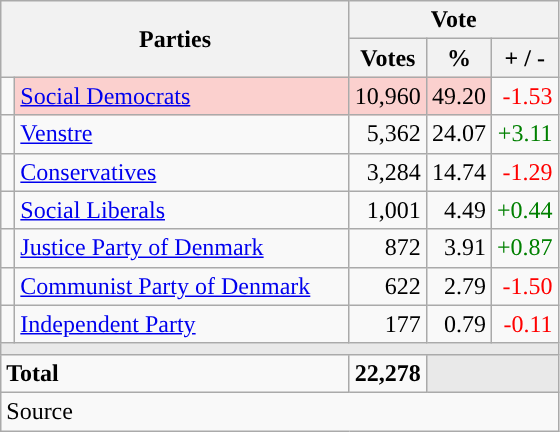<table class="wikitable" style="text-align:right;">
<tr>
<th style="text-align:centre;" rowspan="2" colspan="2" width="225">Parties</th>
<th colspan="3">Vote</th>
</tr>
<tr>
<th width="15">Votes</th>
<th width="15">%</th>
<th width="15">+ / -</th>
</tr>
<tr>
<td width="2" style="color:inherit;background:"></td>
<td bgcolor=#fbd0ce  align="left"><a href='#'>Social Democrats</a></td>
<td bgcolor=#fbd0ce>10,960</td>
<td bgcolor=#fbd0ce>49.20</td>
<td style=color:red;>-1.53</td>
</tr>
<tr>
<td width="2" style="color:inherit;background:"></td>
<td align="left"><a href='#'>Venstre</a></td>
<td>5,362</td>
<td>24.07</td>
<td style=color:green;>+3.11</td>
</tr>
<tr>
<td width="2" style="color:inherit;background:"></td>
<td align="left"><a href='#'>Conservatives</a></td>
<td>3,284</td>
<td>14.74</td>
<td style=color:red;>-1.29</td>
</tr>
<tr>
<td width="2" style="color:inherit;background:"></td>
<td align="left"><a href='#'>Social Liberals</a></td>
<td>1,001</td>
<td>4.49</td>
<td style=color:green;>+0.44</td>
</tr>
<tr>
<td width="2" style="color:inherit;background:"></td>
<td align="left"><a href='#'>Justice Party of Denmark</a></td>
<td>872</td>
<td>3.91</td>
<td style=color:green;>+0.87</td>
</tr>
<tr>
<td width="2" style="color:inherit;background:"></td>
<td align="left"><a href='#'>Communist Party of Denmark</a></td>
<td>622</td>
<td>2.79</td>
<td style=color:red;>-1.50</td>
</tr>
<tr>
<td width="2" style="color:inherit;background:"></td>
<td align="left"><a href='#'>Independent Party</a></td>
<td>177</td>
<td>0.79</td>
<td style=color:red;>-0.11</td>
</tr>
<tr>
<td colspan="7" bgcolor="#E9E9E9"></td>
</tr>
<tr>
<td align="left" colspan="2"><strong>Total</strong></td>
<td><strong>22,278</strong></td>
<td bgcolor="#E9E9E9" colspan="2"></td>
</tr>
<tr>
<td align="left" colspan="6">Source</td>
</tr>
</table>
